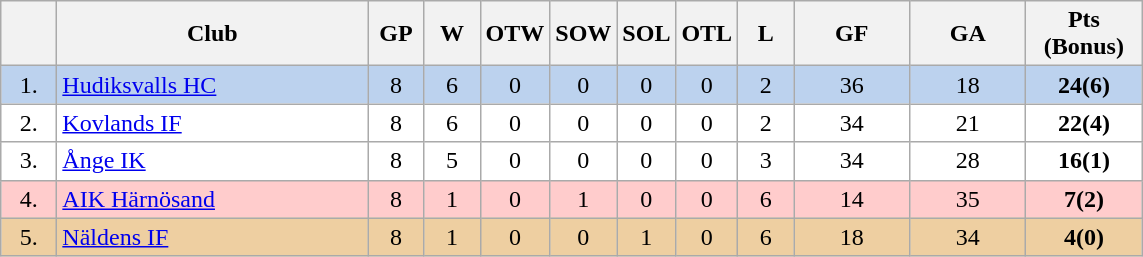<table class="wikitable">
<tr>
<th width="30"></th>
<th width="200">Club</th>
<th width="30">GP</th>
<th width="30">W</th>
<th width="30">OTW</th>
<th width="30">SOW</th>
<th width="30">SOL</th>
<th width="30">OTL</th>
<th width="30">L</th>
<th width="70">GF</th>
<th width="70">GA</th>
<th width="70">Pts (Bonus)</th>
</tr>
<tr bgcolor="#BCD2EE" align="center">
<td>1.</td>
<td align="left"><a href='#'>Hudiksvalls HC</a></td>
<td>8</td>
<td>6</td>
<td>0</td>
<td>0</td>
<td>0</td>
<td>0</td>
<td>2</td>
<td>36</td>
<td>18</td>
<td><strong>24(6)</strong></td>
</tr>
<tr bgcolor="#FFFFFF" align="center">
<td>2.</td>
<td align="left"><a href='#'>Kovlands IF</a></td>
<td>8</td>
<td>6</td>
<td>0</td>
<td>0</td>
<td>0</td>
<td>0</td>
<td>2</td>
<td>34</td>
<td>21</td>
<td><strong>22(4)</strong></td>
</tr>
<tr bgcolor="#FFFFFF" align="center">
<td>3.</td>
<td align="left"><a href='#'>Ånge IK</a></td>
<td>8</td>
<td>5</td>
<td>0</td>
<td>0</td>
<td>0</td>
<td>0</td>
<td>3</td>
<td>34</td>
<td>28</td>
<td><strong>16(1)</strong></td>
</tr>
<tr bgcolor="#FFCCCC" align="center">
<td>4.</td>
<td align="left"><a href='#'>AIK Härnösand</a></td>
<td>8</td>
<td>1</td>
<td>0</td>
<td>1</td>
<td>0</td>
<td>0</td>
<td>6</td>
<td>14</td>
<td>35</td>
<td><strong>7(2)</strong></td>
</tr>
<tr bgcolor="#EECFA1" align="center">
<td>5.</td>
<td align="left"><a href='#'>Näldens IF</a></td>
<td>8</td>
<td>1</td>
<td>0</td>
<td>0</td>
<td>1</td>
<td>0</td>
<td>6</td>
<td>18</td>
<td>34</td>
<td><strong>4(0)</strong></td>
</tr>
</table>
